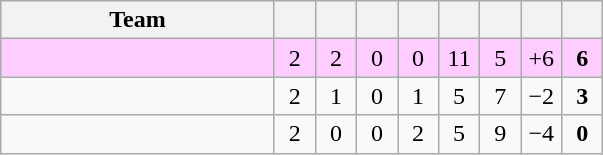<table class="wikitable" style="text-align: center;">
<tr>
<th width="175">Team</th>
<th width="20"></th>
<th width="20"></th>
<th width="20"></th>
<th width="20"></th>
<th width="20"></th>
<th width="20"></th>
<th width="20"></th>
<th width="20"></th>
</tr>
<tr bgcolor="#ffccff">
<td align=left></td>
<td>2</td>
<td>2</td>
<td>0</td>
<td>0</td>
<td>11</td>
<td>5</td>
<td>+6</td>
<td><strong>6</strong></td>
</tr>
<tr>
<td align=left></td>
<td>2</td>
<td>1</td>
<td>0</td>
<td>1</td>
<td>5</td>
<td>7</td>
<td>−2</td>
<td><strong>3</strong></td>
</tr>
<tr>
<td align=left></td>
<td>2</td>
<td>0</td>
<td>0</td>
<td>2</td>
<td>5</td>
<td>9</td>
<td>−4</td>
<td><strong>0</strong></td>
</tr>
</table>
